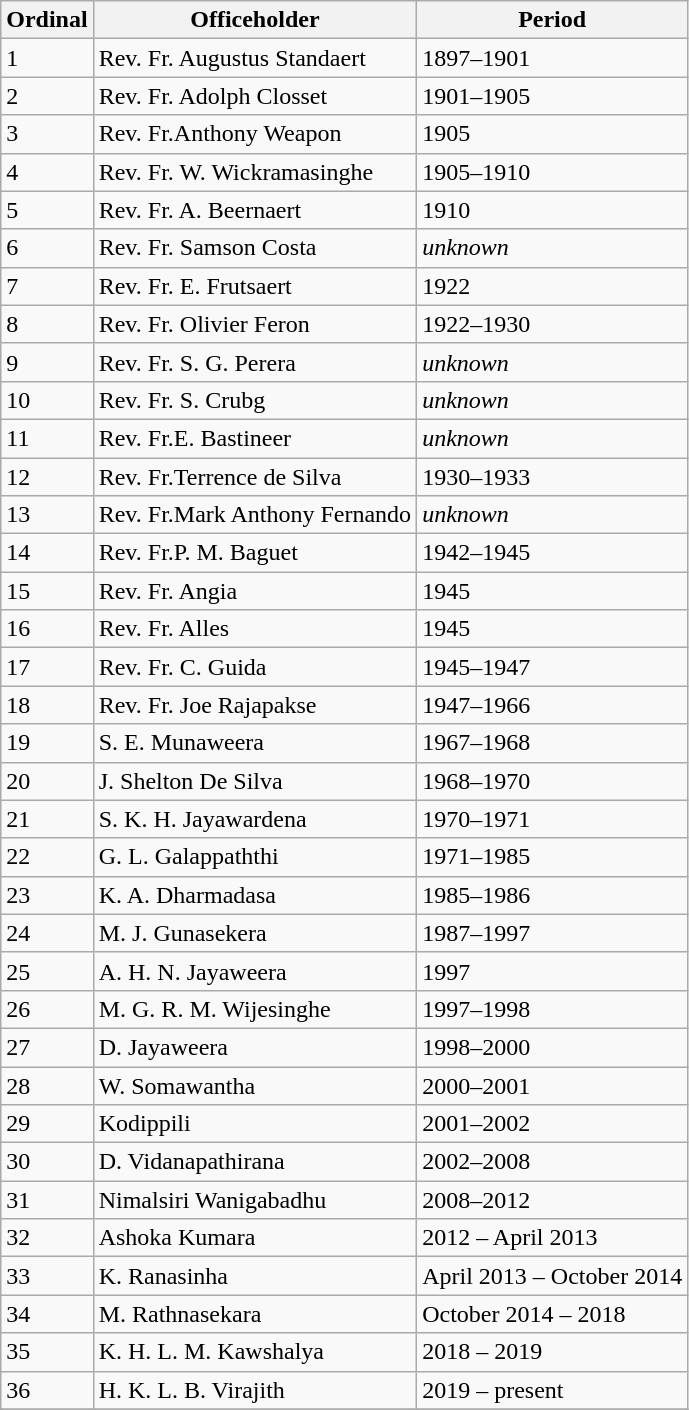<table class="wikitable">
<tr>
<th>Ordinal</th>
<th>Officeholder</th>
<th>Period</th>
</tr>
<tr>
<td>1</td>
<td>Rev. Fr. Augustus Standaert</td>
<td>1897–1901</td>
</tr>
<tr>
<td>2</td>
<td>Rev. Fr. Adolph Closset</td>
<td>1901–1905</td>
</tr>
<tr>
<td>3</td>
<td>Rev. Fr.Anthony Weapon</td>
<td>1905</td>
</tr>
<tr>
<td>4</td>
<td>Rev. Fr. W. Wickramasinghe</td>
<td>1905–1910</td>
</tr>
<tr>
<td>5</td>
<td>Rev. Fr. A. Beernaert</td>
<td>1910</td>
</tr>
<tr>
<td>6</td>
<td>Rev. Fr. Samson Costa</td>
<td><em>unknown</em></td>
</tr>
<tr>
<td>7</td>
<td>Rev. Fr. E. Frutsaert</td>
<td>1922</td>
</tr>
<tr>
<td>8</td>
<td>Rev. Fr. Olivier Feron</td>
<td>1922–1930</td>
</tr>
<tr>
<td>9</td>
<td>Rev. Fr. S. G. Perera</td>
<td><em>unknown</em></td>
</tr>
<tr>
<td>10</td>
<td>Rev. Fr. S. Crubg</td>
<td><em>unknown</em></td>
</tr>
<tr>
<td>11</td>
<td>Rev. Fr.E. Bastineer</td>
<td><em>unknown</em></td>
</tr>
<tr>
<td>12</td>
<td>Rev. Fr.Terrence de Silva</td>
<td>1930–1933</td>
</tr>
<tr>
<td>13</td>
<td>Rev. Fr.Mark Anthony Fernando</td>
<td><em>unknown</em></td>
</tr>
<tr>
<td>14</td>
<td>Rev. Fr.P. M. Baguet</td>
<td>1942–1945</td>
</tr>
<tr>
<td>15</td>
<td>Rev. Fr. Angia</td>
<td>1945</td>
</tr>
<tr>
<td>16</td>
<td>Rev. Fr. Alles</td>
<td>1945</td>
</tr>
<tr>
<td>17</td>
<td>Rev. Fr. C. Guida</td>
<td>1945–1947</td>
</tr>
<tr>
<td>18</td>
<td>Rev. Fr. Joe Rajapakse</td>
<td>1947–1966</td>
</tr>
<tr>
<td>19</td>
<td>S. E. Munaweera</td>
<td>1967–1968</td>
</tr>
<tr>
<td>20</td>
<td>J. Shelton De Silva</td>
<td>1968–1970</td>
</tr>
<tr>
<td>21</td>
<td>S. K. H. Jayawardena</td>
<td>1970–1971</td>
</tr>
<tr>
<td>22</td>
<td>G. L. Galappaththi</td>
<td>1971–1985</td>
</tr>
<tr>
<td>23</td>
<td>K. A. Dharmadasa</td>
<td>1985–1986</td>
</tr>
<tr>
<td>24</td>
<td>M. J. Gunasekera</td>
<td>1987–1997</td>
</tr>
<tr>
<td>25</td>
<td>A. H. N. Jayaweera</td>
<td>1997</td>
</tr>
<tr>
<td>26</td>
<td>M. G. R. M. Wijesinghe</td>
<td>1997–1998</td>
</tr>
<tr>
<td>27</td>
<td>D. Jayaweera</td>
<td>1998–2000</td>
</tr>
<tr>
<td>28</td>
<td>W. Somawantha</td>
<td>2000–2001</td>
</tr>
<tr>
<td>29</td>
<td>Kodippili</td>
<td>2001–2002</td>
</tr>
<tr>
<td>30</td>
<td>D. Vidanapathirana</td>
<td>2002–2008</td>
</tr>
<tr>
<td>31</td>
<td>Nimalsiri Wanigabadhu</td>
<td>2008–2012</td>
</tr>
<tr>
<td>32</td>
<td>Ashoka Kumara</td>
<td>2012 – April 2013</td>
</tr>
<tr>
<td>33</td>
<td>K. Ranasinha</td>
<td>April 2013 – October 2014</td>
</tr>
<tr>
<td>34</td>
<td>M. Rathnasekara</td>
<td>October 2014 – 2018</td>
</tr>
<tr>
<td>35</td>
<td>K. H. L. M. Kawshalya</td>
<td>2018 – 2019</td>
</tr>
<tr>
<td>36</td>
<td>H. K. L. B. Virajith</td>
<td>2019 – present</td>
</tr>
<tr>
</tr>
</table>
